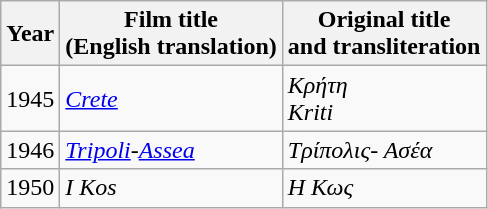<table class="wikitable">
<tr>
<th>Year</th>
<th>Film title<br>(English translation)</th>
<th>Original title<br>and transliteration</th>
</tr>
<tr>
<td>1945</td>
<td><em><a href='#'>Crete</a></em></td>
<td><em>Κρήτη</em><br><em>Kriti</em></td>
</tr>
<tr>
<td>1946</td>
<td><em><a href='#'>Tripoli</a>-<a href='#'>Assea</a></em></td>
<td><em>Τρίπολις- Ασέα</em></td>
</tr>
<tr>
<td>1950</td>
<td><em>I Kos</em></td>
<td><em>Η Κως</em></td>
</tr>
</table>
